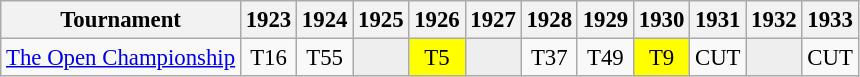<table class="wikitable" style="font-size:95%;text-align:center;">
<tr>
<th>Tournament</th>
<th>1923</th>
<th>1924</th>
<th>1925</th>
<th>1926</th>
<th>1927</th>
<th>1928</th>
<th>1929</th>
<th>1930</th>
<th>1931</th>
<th>1932</th>
<th>1933</th>
</tr>
<tr>
<td align=left><a href='#'>The Open Championship</a></td>
<td>T16</td>
<td>T55</td>
<td style="background:#eeeeee;"></td>
<td style="background:yellow;">T5</td>
<td style="background:#eeeeee;"></td>
<td>T37</td>
<td>T49</td>
<td style="background:yellow;">T9</td>
<td>CUT</td>
<td style="background:#eeeeee;"></td>
<td>CUT</td>
</tr>
</table>
